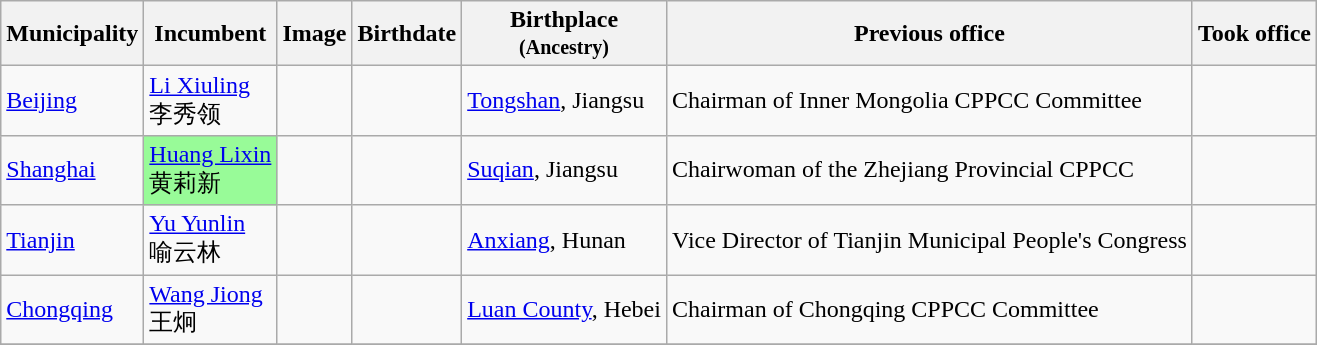<table class="wikitable sortable" style="text-align: left">
<tr>
<th>Municipality</th>
<th>Incumbent</th>
<th>Image</th>
<th>Birthdate</th>
<th>Birthplace<br><small>(Ancestry)</small></th>
<th>Previous office</th>
<th>Took office</th>
</tr>
<tr>
<td><a href='#'>Beijing</a></td>
<td><a href='#'>Li Xiuling</a><br>李秀领</td>
<td></td>
<td> </td>
<td><a href='#'>Tongshan</a>, Jiangsu</td>
<td>Chairman of Inner Mongolia CPPCC Committee</td>
<td> </td>
</tr>
<tr>
<td><a href='#'>Shanghai</a></td>
<td bgcolor=palegreen><a href='#'>Huang Lixin</a><br>黄莉新</td>
<td></td>
<td> </td>
<td><a href='#'>Suqian</a>, Jiangsu</td>
<td>Chairwoman of the Zhejiang Provincial CPPCC</td>
<td> </td>
</tr>
<tr>
<td><a href='#'>Tianjin</a></td>
<td><a href='#'>Yu Yunlin</a><br>喻云林</td>
<td></td>
<td> </td>
<td><a href='#'>Anxiang</a>, Hunan</td>
<td>Vice Director of Tianjin Municipal People's Congress</td>
<td> </td>
</tr>
<tr>
<td><a href='#'>Chongqing</a></td>
<td><a href='#'>Wang Jiong</a><br>王炯</td>
<td></td>
<td> </td>
<td><a href='#'>Luan County</a>, Hebei</td>
<td>Chairman of Chongqing CPPCC Committee</td>
<td> </td>
</tr>
<tr>
</tr>
</table>
